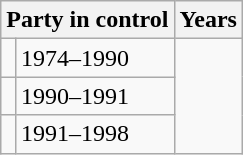<table class="wikitable">
<tr>
<th colspan="2">Party in control</th>
<th>Years</th>
</tr>
<tr>
<td></td>
<td>1974–1990</td>
</tr>
<tr>
<td></td>
<td>1990–1991</td>
</tr>
<tr>
<td></td>
<td>1991–1998</td>
</tr>
</table>
